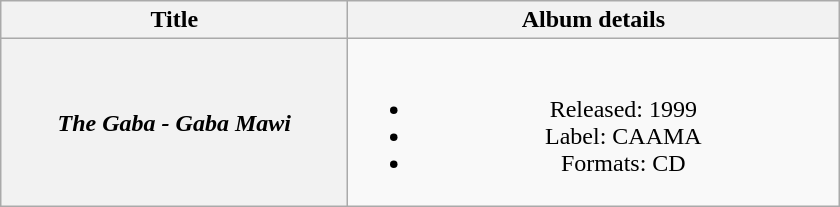<table class="wikitable plainrowheaders" style="text-align:center;">
<tr>
<th scope="col" rowspan="1" style="width:14em;">Title</th>
<th scope="col" rowspan="1" style="width:20em;">Album details</th>
</tr>
<tr>
<th scope="row"><em>The Gaba - Gaba Mawi</em></th>
<td><br><ul><li>Released: 1999</li><li>Label: CAAMA</li><li>Formats: CD</li></ul></td>
</tr>
</table>
